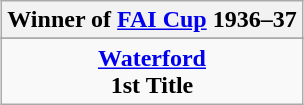<table class="wikitable" style="text-align: center; margin: 0 auto;">
<tr>
<th>Winner of <a href='#'>FAI Cup</a> 1936–37</th>
</tr>
<tr>
</tr>
<tr>
<td><strong><a href='#'>Waterford</a></strong><br><strong>1st Title</strong></td>
</tr>
</table>
